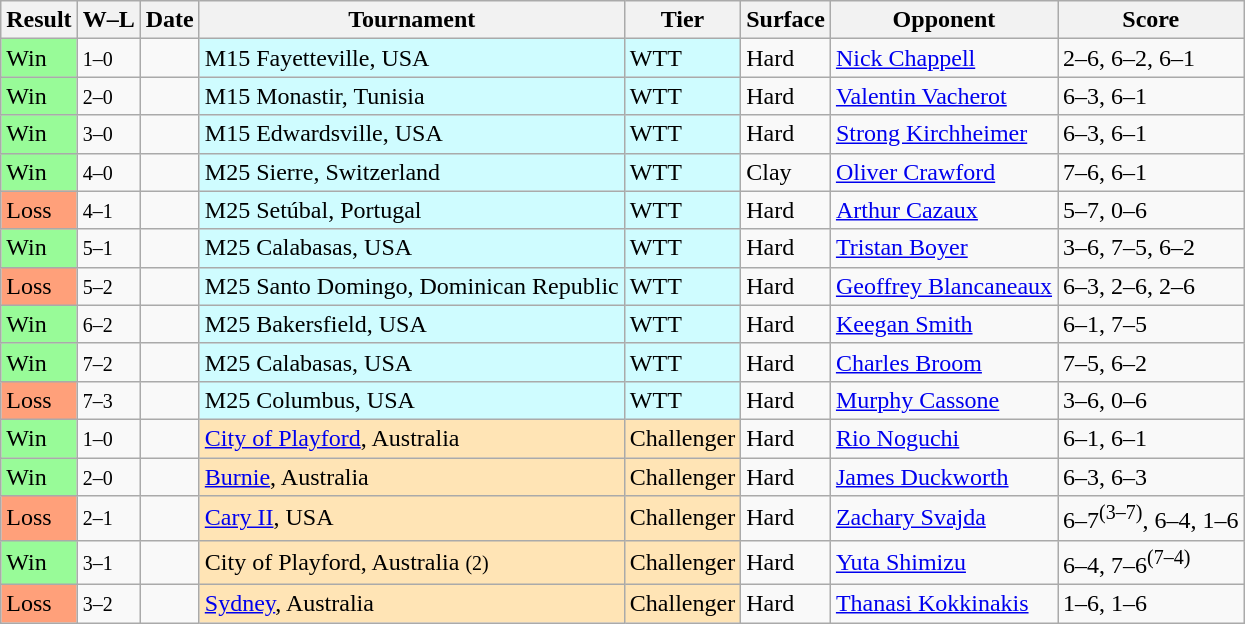<table class= "sortable wikitable">
<tr>
<th>Result</th>
<th class="unsortable">W–L</th>
<th>Date</th>
<th>Tournament</th>
<th>Tier</th>
<th>Surface</th>
<th>Opponent</th>
<th class="unsortable">Score</th>
</tr>
<tr>
<td bgcolor=98fb98>Win</td>
<td><small>1–0</small></td>
<td></td>
<td style="background:#cffcff;">M15 Fayetteville, USA</td>
<td style="background:#cffcff;">WTT</td>
<td>Hard</td>
<td> <a href='#'>Nick Chappell</a></td>
<td>2–6, 6–2, 6–1</td>
</tr>
<tr>
<td bgcolor=98fb98>Win</td>
<td><small>2–0</small></td>
<td></td>
<td style="background:#cffcff;">M15 Monastir, Tunisia</td>
<td style="background:#cffcff;">WTT</td>
<td>Hard</td>
<td> <a href='#'>Valentin Vacherot</a></td>
<td>6–3, 6–1</td>
</tr>
<tr>
<td bgcolor=98fb98>Win</td>
<td><small>3–0</small></td>
<td></td>
<td style="background:#cffcff;">M15 Edwardsville, USA</td>
<td style="background:#cffcff;">WTT</td>
<td>Hard</td>
<td> <a href='#'>Strong Kirchheimer</a></td>
<td>6–3, 6–1</td>
</tr>
<tr>
<td bgcolor=98fb98>Win</td>
<td><small>4–0</small></td>
<td></td>
<td style="background:#cffcff;">M25 Sierre, Switzerland</td>
<td style="background:#cffcff;">WTT</td>
<td>Clay</td>
<td> <a href='#'>Oliver Crawford</a></td>
<td>7–6, 6–1</td>
</tr>
<tr>
<td bgcolor=ffa07a>Loss</td>
<td><small>4–1</small></td>
<td></td>
<td style="background:#cffcff;">M25 Setúbal, Portugal</td>
<td style="background:#cffcff;">WTT</td>
<td>Hard</td>
<td> <a href='#'>Arthur Cazaux</a></td>
<td>5–7, 0–6</td>
</tr>
<tr>
<td bgcolor=98fb98>Win</td>
<td><small>5–1</small></td>
<td></td>
<td style="background:#cffcff;">M25 Calabasas, USA</td>
<td style="background:#cffcff;">WTT</td>
<td>Hard</td>
<td> <a href='#'>Tristan Boyer</a></td>
<td>3–6, 7–5, 6–2</td>
</tr>
<tr>
<td bgcolor=ffa07a>Loss</td>
<td><small>5–2</small></td>
<td></td>
<td style="background:#cffcff;">M25 Santo Domingo, Dominican Republic</td>
<td style="background:#cffcff;">WTT</td>
<td>Hard</td>
<td> <a href='#'>Geoffrey Blancaneaux</a></td>
<td>6–3, 2–6, 2–6</td>
</tr>
<tr>
<td bgcolor=98fb98>Win</td>
<td><small>6–2</small></td>
<td></td>
<td style="background:#cffcff;">M25 Bakersfield, USA</td>
<td style="background:#cffcff;">WTT</td>
<td>Hard</td>
<td> <a href='#'>Keegan Smith</a></td>
<td>6–1, 7–5</td>
</tr>
<tr>
<td bgcolor=98fb98>Win</td>
<td><small>7–2</small></td>
<td></td>
<td style="background:#cffcff;">M25 Calabasas, USA</td>
<td style="background:#cffcff;">WTT</td>
<td>Hard</td>
<td> <a href='#'>Charles Broom</a></td>
<td>7–5, 6–2</td>
</tr>
<tr>
<td bgcolor=ffa07a>Loss</td>
<td><small>7–3</small></td>
<td></td>
<td style="background:#cffcff;">M25 Columbus, USA</td>
<td style="background:#cffcff;">WTT</td>
<td>Hard</td>
<td> <a href='#'>Murphy Cassone</a></td>
<td>3–6, 0–6</td>
</tr>
<tr>
<td bgcolor=98fb98>Win</td>
<td><small>1–0</small></td>
<td><a href='#'></a></td>
<td style="background:moccasin;"><a href='#'>City of Playford</a>, Australia</td>
<td style="background:moccasin;">Challenger</td>
<td>Hard</td>
<td> <a href='#'>Rio Noguchi</a></td>
<td>6–1, 6–1</td>
</tr>
<tr>
<td bgcolor=98fb98>Win</td>
<td><small>2–0</small></td>
<td><a href='#'></a></td>
<td style="background:moccasin"><a href='#'>Burnie</a>, Australia</td>
<td style="background:moccasin">Challenger</td>
<td>Hard</td>
<td> <a href='#'>James Duckworth</a></td>
<td>6–3, 6–3</td>
</tr>
<tr>
<td bgcolor=ffa07a>Loss</td>
<td><small>2–1</small></td>
<td><a href='#'></a></td>
<td style="background:moccasin"><a href='#'>Cary II</a>, USA</td>
<td style="background:moccasin">Challenger</td>
<td>Hard</td>
<td> <a href='#'>Zachary Svajda</a></td>
<td>6–7<sup>(3–7)</sup>, 6–4, 1–6</td>
</tr>
<tr>
<td bgcolor=98fb98>Win</td>
<td><small>3–1</small></td>
<td><a href='#'></a></td>
<td style="background:moccasin;">City of Playford, Australia <small>(2)</small></td>
<td style="background:moccasin;">Challenger</td>
<td>Hard</td>
<td> <a href='#'>Yuta Shimizu</a></td>
<td>6–4, 7–6<sup>(7–4)</sup></td>
</tr>
<tr>
<td bgcolor=ffa07a>Loss</td>
<td><small>3–2</small></td>
<td><a href='#'></a></td>
<td style="background:moccasin"><a href='#'>Sydney</a>, Australia</td>
<td style="background:moccasin">Challenger</td>
<td>Hard</td>
<td> <a href='#'>Thanasi Kokkinakis</a></td>
<td>1–6, 1–6</td>
</tr>
</table>
